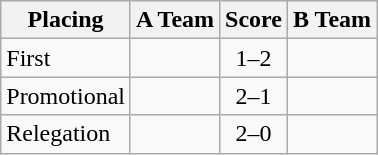<table class=wikitable style="border:1px solid #AAAAAA;">
<tr>
<th>Placing</th>
<th>A Team</th>
<th>Score</th>
<th>B Team</th>
</tr>
<tr>
<td>First</td>
<td></td>
<td align="center">1–2</td>
<td><strong></strong></td>
</tr>
<tr>
<td>Promotional</td>
<td><strong></strong></td>
<td align="center">2–1</td>
<td></td>
</tr>
<tr>
<td>Relegation</td>
<td><strong></strong></td>
<td align="center">2–0</td>
<td><em></em></td>
</tr>
</table>
